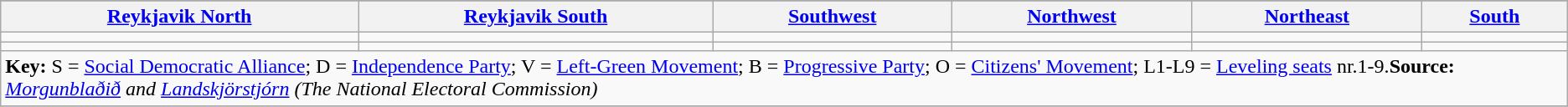<table class="wikitable">
<tr>
</tr>
<tr>
<th><a href='#'>Reykjavik North</a></th>
<th><a href='#'>Reykjavik South</a></th>
<th><a href='#'>Southwest</a></th>
<th><a href='#'>Northwest</a></th>
<th><a href='#'>Northeast</a></th>
<th><a href='#'>South</a></th>
</tr>
<tr>
<td style="vertical-align:top;"></td>
<td style="vertical-align:top;"></td>
<td style="vertical-align:top;"></td>
<td style="vertical-align:top;"></td>
<td style="vertical-align:top;"></td>
<td style="vertical-align:top;"></td>
</tr>
<tr>
<td></td>
<td></td>
<td></td>
<td></td>
<td></td>
<td></td>
</tr>
<tr>
<td colspan=6><strong>Key:</strong> S = <a href='#'>Social Democratic Alliance</a>; D = <a href='#'>Independence Party</a>; V = <a href='#'>Left-Green Movement</a>; B = <a href='#'>Progressive Party</a>; O = <a href='#'>Citizens' Movement</a>; L1-L9 = <a href='#'>Leveling seats</a> nr.1-9.<strong>Source:</strong> <em><a href='#'>Morgunblaðið</a> and <a href='#'>Landskjörstjórn</a> (The National Electoral Commission)</em></td>
</tr>
<tr>
</tr>
</table>
